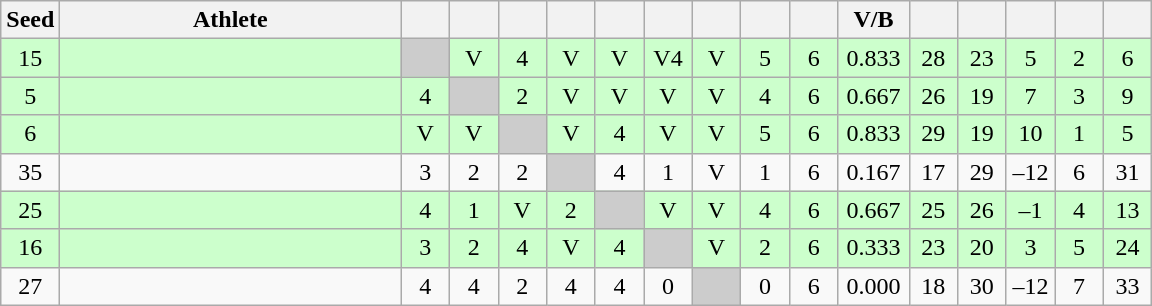<table class="wikitable" style="text-align:center">
<tr>
<th width="25">Seed</th>
<th width="220">Athlete</th>
<th width="25"></th>
<th width="25"></th>
<th width="25"></th>
<th width="25"></th>
<th width="25"></th>
<th width="25"></th>
<th width="25"></th>
<th width="25"></th>
<th width="25"></th>
<th width="40">V/B</th>
<th width="25"></th>
<th width="25"></th>
<th width="25"></th>
<th width="25"></th>
<th width="25"></th>
</tr>
<tr bgcolor=ccffcc>
<td>15</td>
<td align=left></td>
<td bgcolor="#cccccc"></td>
<td>V</td>
<td>4</td>
<td>V</td>
<td>V</td>
<td>V4</td>
<td>V</td>
<td>5</td>
<td>6</td>
<td>0.833</td>
<td>28</td>
<td>23</td>
<td>5</td>
<td>2</td>
<td>6</td>
</tr>
<tr bgcolor=ccffcc>
<td>5</td>
<td align=left></td>
<td>4</td>
<td bgcolor="#cccccc"></td>
<td>2</td>
<td>V</td>
<td>V</td>
<td>V</td>
<td>V</td>
<td>4</td>
<td>6</td>
<td>0.667</td>
<td>26</td>
<td>19</td>
<td>7</td>
<td>3</td>
<td>9</td>
</tr>
<tr bgcolor=ccffcc>
<td>6</td>
<td align=left></td>
<td>V</td>
<td>V</td>
<td bgcolor="#cccccc"></td>
<td>V</td>
<td>4</td>
<td>V</td>
<td>V</td>
<td>5</td>
<td>6</td>
<td>0.833</td>
<td>29</td>
<td>19</td>
<td>10</td>
<td>1</td>
<td>5</td>
</tr>
<tr>
<td>35</td>
<td align=left></td>
<td>3</td>
<td>2</td>
<td>2</td>
<td bgcolor="#cccccc"></td>
<td>4</td>
<td>1</td>
<td>V</td>
<td>1</td>
<td>6</td>
<td>0.167</td>
<td>17</td>
<td>29</td>
<td>–12</td>
<td>6</td>
<td>31</td>
</tr>
<tr bgcolor=ccffcc>
<td>25</td>
<td align=left></td>
<td>4</td>
<td>1</td>
<td>V</td>
<td>2</td>
<td bgcolor="#cccccc"></td>
<td>V</td>
<td>V</td>
<td>4</td>
<td>6</td>
<td>0.667</td>
<td>25</td>
<td>26</td>
<td>–1</td>
<td>4</td>
<td>13</td>
</tr>
<tr bgcolor=ccffcc>
<td>16</td>
<td align=left></td>
<td>3</td>
<td>2</td>
<td>4</td>
<td>V</td>
<td>4</td>
<td bgcolor="#cccccc"></td>
<td>V</td>
<td>2</td>
<td>6</td>
<td>0.333</td>
<td>23</td>
<td>20</td>
<td>3</td>
<td>5</td>
<td>24</td>
</tr>
<tr>
<td>27</td>
<td align=left></td>
<td>4</td>
<td>4</td>
<td>2</td>
<td>4</td>
<td>4</td>
<td>0</td>
<td bgcolor="#cccccc"></td>
<td>0</td>
<td>6</td>
<td>0.000</td>
<td>18</td>
<td>30</td>
<td>–12</td>
<td>7</td>
<td>33</td>
</tr>
</table>
